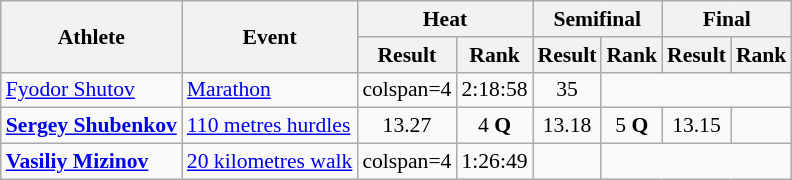<table class="wikitable"  style=font-size:90%>
<tr>
<th rowspan="2">Athlete</th>
<th rowspan="2">Event</th>
<th colspan="2">Heat</th>
<th colspan="2">Semifinal</th>
<th colspan="2">Final</th>
</tr>
<tr>
<th>Result</th>
<th>Rank</th>
<th>Result</th>
<th>Rank</th>
<th>Result</th>
<th>Rank</th>
</tr>
<tr style=text-align:center>
<td style=text-align:left><a href='#'>Fyodor Shutov</a></td>
<td style=text-align:left><a href='#'>Marathon</a></td>
<td>colspan=4</td>
<td>2:18:58</td>
<td>35</td>
</tr>
<tr style=text-align:center>
<td style=text-align:left><strong><a href='#'>Sergey Shubenkov</a></strong></td>
<td style=text-align:left><a href='#'>110 metres hurdles</a></td>
<td>13.27</td>
<td>4 <strong>Q</strong></td>
<td>13.18</td>
<td>5 <strong>Q</strong></td>
<td>13.15</td>
<td></td>
</tr>
<tr style=text-align:center>
<td style=text-align:left><strong><a href='#'>Vasiliy Mizinov</a></strong></td>
<td style=text-align:left><a href='#'>20 kilometres walk</a></td>
<td>colspan=4</td>
<td>1:26:49</td>
<td></td>
</tr>
</table>
